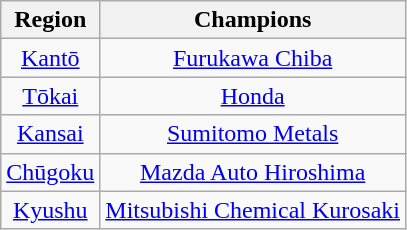<table class="wikitable" style="text-align:center;">
<tr>
<th>Region</th>
<th>Champions</th>
</tr>
<tr>
<td><a href='#'>Kantō</a></td>
<td><a href='#'>Furukawa Chiba</a></td>
</tr>
<tr>
<td><a href='#'>Tōkai</a></td>
<td><a href='#'>Honda</a></td>
</tr>
<tr>
<td><a href='#'>Kansai</a></td>
<td><a href='#'>Sumitomo Metals</a></td>
</tr>
<tr>
<td><a href='#'>Chūgoku</a></td>
<td><a href='#'>Mazda Auto Hiroshima</a></td>
</tr>
<tr>
<td><a href='#'>Kyushu</a></td>
<td><a href='#'>Mitsubishi Chemical Kurosaki</a></td>
</tr>
</table>
